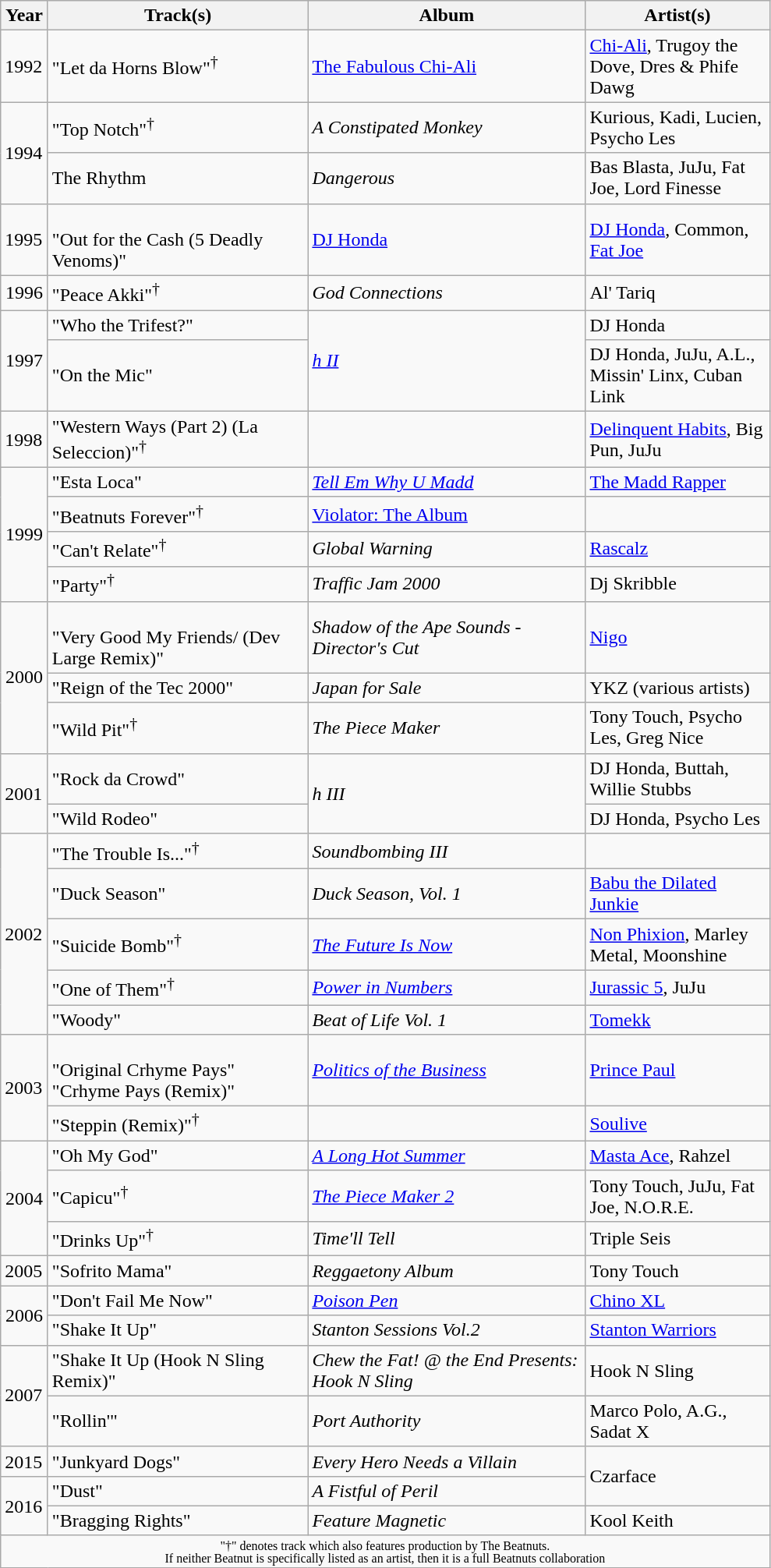<table class="wikitable">
<tr>
<th width="33">Year</th>
<th width="215">Track(s)</th>
<th width="230">Album</th>
<th width="150">Artist(s)</th>
</tr>
<tr>
<td>1992</td>
<td>"Let da Horns Blow"<sup>†</sup></td>
<td><a href='#'>The Fabulous Chi-Ali</a></td>
<td><a href='#'>Chi-Ali</a>, Trugoy the Dove, Dres & Phife Dawg</td>
</tr>
<tr>
<td rowspan="2">1994</td>
<td>"Top Notch"<sup>†</sup></td>
<td><em>A Constipated Monkey</em></td>
<td>Kurious, Kadi, Lucien, Psycho Les</td>
</tr>
<tr>
<td>The Rhythm</td>
<td><em>Dangerous</em></td>
<td>Bas Blasta, JuJu, Fat Joe, Lord Finesse</td>
</tr>
<tr>
<td>1995</td>
<td><br>"Out for the Cash (5 Deadly Venoms)"</td>
<td><a href='#'>DJ Honda</a></td>
<td><a href='#'>DJ Honda</a>, Common, <a href='#'>Fat Joe</a></td>
</tr>
<tr>
<td align="center">1996</td>
<td>"Peace Akki"<sup>†</sup></td>
<td><em>God Connections</em></td>
<td>Al' Tariq</td>
</tr>
<tr>
<td rowspan="2" align="center">1997</td>
<td>"Who the Trifest?"</td>
<td rowspan="2"><em><a href='#'>h II</a></em></td>
<td>DJ Honda</td>
</tr>
<tr>
<td>"On the Mic"</td>
<td>DJ Honda, JuJu, A.L., Missin' Linx, Cuban Link</td>
</tr>
<tr>
<td>1998</td>
<td>"Western Ways (Part 2) (La Seleccion)"<sup>†</sup></td>
<td></td>
<td><a href='#'>Delinquent Habits</a>, Big Pun, JuJu</td>
</tr>
<tr>
<td rowspan="4" align="center">1999</td>
<td>"Esta Loca"</td>
<td><em><a href='#'>Tell Em Why U Madd</a></em></td>
<td><a href='#'>The Madd Rapper</a></td>
</tr>
<tr>
<td>"Beatnuts Forever"<sup>†</sup></td>
<td><a href='#'>Violator: The Album</a></td>
<td></td>
</tr>
<tr>
<td>"Can't Relate"<sup>†</sup></td>
<td><em>Global Warning</em></td>
<td><a href='#'>Rascalz</a></td>
</tr>
<tr>
<td>"Party"<sup>†</sup></td>
<td><em>Traffic Jam 2000</em></td>
<td>Dj Skribble</td>
</tr>
<tr>
<td rowspan="3" align="center">2000</td>
<td><br>"Very Good My Friends/ (Dev Large Remix)"</td>
<td><em>Shadow of the Ape Sounds - Director's Cut</em></td>
<td><a href='#'>Nigo</a></td>
</tr>
<tr>
<td>"Reign of the Tec 2000"</td>
<td><em>Japan for Sale</em></td>
<td>YKZ (various artists)</td>
</tr>
<tr>
<td>"Wild Pit"<sup>†</sup></td>
<td><em>The Piece Maker</em></td>
<td>Tony Touch, Psycho Les, Greg Nice</td>
</tr>
<tr>
<td rowspan="2">2001</td>
<td>"Rock da Crowd"</td>
<td rowspan="2"><em>h III</em></td>
<td>DJ Honda, Buttah, Willie Stubbs</td>
</tr>
<tr>
<td>"Wild Rodeo"</td>
<td>DJ Honda, Psycho Les</td>
</tr>
<tr>
<td rowspan="5">2002</td>
<td>"The Trouble Is..."<sup>†</sup></td>
<td><em>Soundbombing III</em></td>
<td></td>
</tr>
<tr>
<td>"Duck Season"</td>
<td><em>Duck Season, Vol. 1</em></td>
<td><a href='#'>Babu the Dilated Junkie</a></td>
</tr>
<tr>
<td>"Suicide Bomb"<sup>†</sup></td>
<td><em><a href='#'>The Future Is Now</a></em></td>
<td><a href='#'>Non Phixion</a>, Marley Metal, Moonshine</td>
</tr>
<tr>
<td>"One of Them"<sup>†</sup></td>
<td><a href='#'><em>Power in Numbers</em></a></td>
<td><a href='#'>Jurassic 5</a>, JuJu</td>
</tr>
<tr>
<td>"Woody"</td>
<td><em>Beat of Life Vol. 1</em></td>
<td><a href='#'>Tomekk</a></td>
</tr>
<tr>
<td rowspan="2">2003</td>
<td><br>"Original Crhyme Pays"<br>
"Crhyme Pays (Remix)"</td>
<td><em><a href='#'>Politics of the Business</a></em></td>
<td><a href='#'>Prince Paul</a></td>
</tr>
<tr>
<td>"Steppin (Remix)"<sup>†</sup></td>
<td></td>
<td><a href='#'>Soulive</a></td>
</tr>
<tr>
<td rowspan="3" align="center">2004</td>
<td>"Oh My God"</td>
<td><em><a href='#'>A Long Hot Summer</a></em></td>
<td><a href='#'>Masta Ace</a>, Rahzel</td>
</tr>
<tr>
<td>"Capicu"<sup>†</sup></td>
<td><a href='#'><em>The Piece Maker 2</em></a></td>
<td>Tony Touch, JuJu, Fat Joe, N.O.R.E.</td>
</tr>
<tr>
<td>"Drinks Up"<sup>†</sup></td>
<td><em>Time'll Tell</em></td>
<td>Triple Seis</td>
</tr>
<tr>
<td>2005</td>
<td>"Sofrito Mama"</td>
<td><em>Reggaetony Album</em></td>
<td>Tony Touch</td>
</tr>
<tr>
<td align="center" rowspan="2">2006</td>
<td>"Don't Fail Me Now"</td>
<td><em><a href='#'>Poison Pen</a></em></td>
<td><a href='#'>Chino XL</a></td>
</tr>
<tr>
<td>"Shake It Up"</td>
<td><em>Stanton Sessions Vol.2</em></td>
<td><a href='#'>Stanton Warriors</a></td>
</tr>
<tr>
<td rowspan="2">2007</td>
<td>"Shake It Up (Hook N Sling Remix)"</td>
<td><em>Chew the Fat! @ the End Presents: Hook N Sling</em></td>
<td>Hook N Sling</td>
</tr>
<tr>
<td>"Rollin'"</td>
<td><em>Port Authority</em></td>
<td>Marco Polo, A.G., Sadat X</td>
</tr>
<tr>
<td>2015</td>
<td>"Junkyard Dogs"</td>
<td><em>Every Hero Needs a Villain</em></td>
<td rowspan="2">Czarface</td>
</tr>
<tr>
<td rowspan="2">2016</td>
<td>"Dust"</td>
<td><em>A Fistful of Peril</em></td>
</tr>
<tr>
<td>"Bragging Rights"</td>
<td><em>Feature Magnetic</em></td>
<td>Kool Keith</td>
</tr>
<tr>
<td colspan="4" align="center" style="font-size: 8pt">"†" denotes track which also features production by The Beatnuts.<br>If neither Beatnut is specifically listed as an artist, then it is a full Beatnuts collaboration</td>
</tr>
</table>
